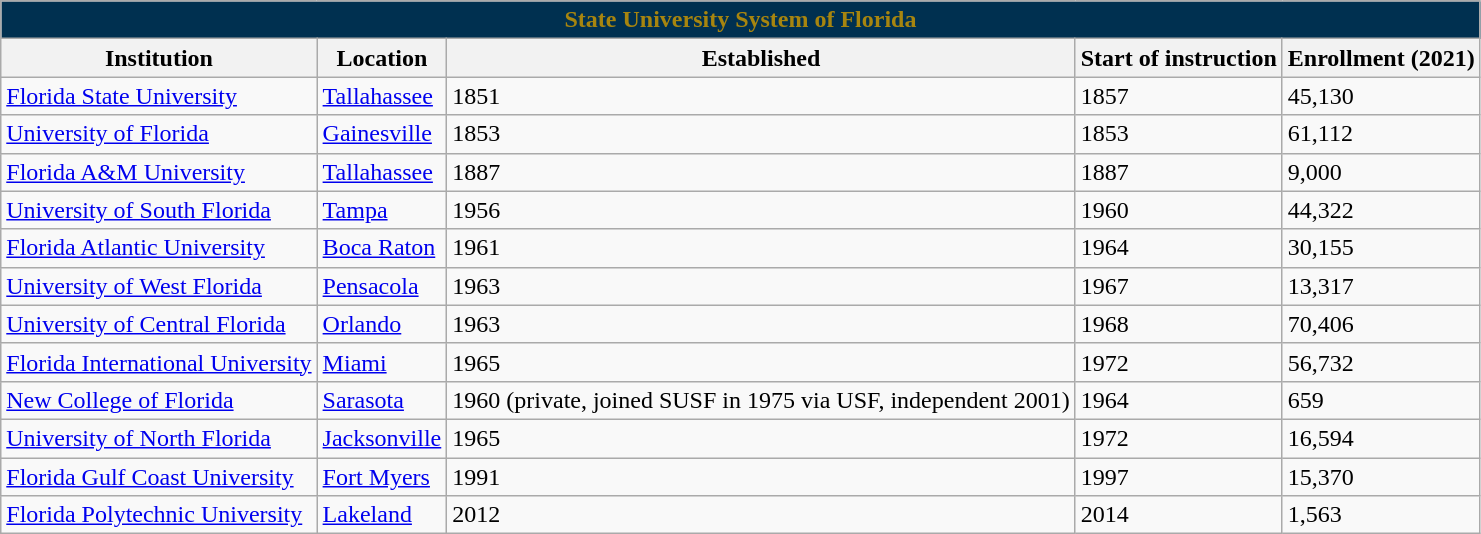<table class="wikitable sortable" ;>
<tr>
<th colspan=5 style="background:#003050;color:#a7850f;"><strong>State University System of Florida</strong></th>
</tr>
<tr>
<th class="sortable">Institution</th>
<th class="sortable">Location</th>
<th class="sortable">Established</th>
<th class="sortable">Start of instruction</th>
<th class="sortable">Enrollment (2021)</th>
</tr>
<tr>
<td><a href='#'>Florida State University</a></td>
<td><a href='#'>Tallahassee</a></td>
<td>1851</td>
<td>1857</td>
<td>45,130</td>
</tr>
<tr>
<td><a href='#'>University of Florida</a></td>
<td><a href='#'>Gainesville</a></td>
<td>1853</td>
<td>1853</td>
<td>61,112</td>
</tr>
<tr>
<td><a href='#'>Florida A&M University</a></td>
<td><a href='#'>Tallahassee</a></td>
<td>1887</td>
<td>1887</td>
<td>9,000</td>
</tr>
<tr>
<td><a href='#'>University of South Florida</a></td>
<td><a href='#'>Tampa</a></td>
<td>1956</td>
<td>1960</td>
<td>44,322</td>
</tr>
<tr>
<td><a href='#'>Florida Atlantic University</a></td>
<td><a href='#'>Boca Raton</a></td>
<td>1961</td>
<td>1964</td>
<td>30,155</td>
</tr>
<tr>
<td><a href='#'>University of West Florida</a></td>
<td><a href='#'>Pensacola</a></td>
<td>1963</td>
<td>1967</td>
<td>13,317</td>
</tr>
<tr>
<td><a href='#'>University of Central Florida</a></td>
<td><a href='#'>Orlando</a></td>
<td>1963</td>
<td>1968</td>
<td>70,406</td>
</tr>
<tr>
<td><a href='#'>Florida International University</a></td>
<td><a href='#'>Miami</a></td>
<td>1965</td>
<td>1972</td>
<td>56,732</td>
</tr>
<tr>
<td><a href='#'>New College of Florida</a></td>
<td><a href='#'>Sarasota</a></td>
<td>1960 (private, joined SUSF in 1975 via USF, independent 2001)</td>
<td>1964</td>
<td>659</td>
</tr>
<tr>
<td><a href='#'>University of North Florida</a></td>
<td><a href='#'>Jacksonville</a></td>
<td>1965</td>
<td>1972</td>
<td>16,594</td>
</tr>
<tr>
<td><a href='#'>Florida Gulf Coast University</a></td>
<td><a href='#'>Fort Myers</a></td>
<td>1991</td>
<td>1997</td>
<td>15,370</td>
</tr>
<tr>
<td><a href='#'>Florida Polytechnic University</a></td>
<td><a href='#'>Lakeland</a></td>
<td>2012</td>
<td>2014</td>
<td>1,563</td>
</tr>
</table>
